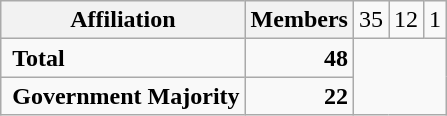<table class="wikitable">
<tr>
<th colspan="2">Affiliation</th>
<th>Members<br></th>
<td align="right">35<br></td>
<td align="right">12<br></td>
<td align="right">1</td>
</tr>
<tr>
<td colspan="2" rowspan="1"> <strong>Total</strong><br></td>
<td align="right"><strong>48</strong></td>
</tr>
<tr>
<td colspan="2" rowspan="1"> <strong>Government Majority</strong><br></td>
<td align="right"><strong>22</strong></td>
</tr>
</table>
